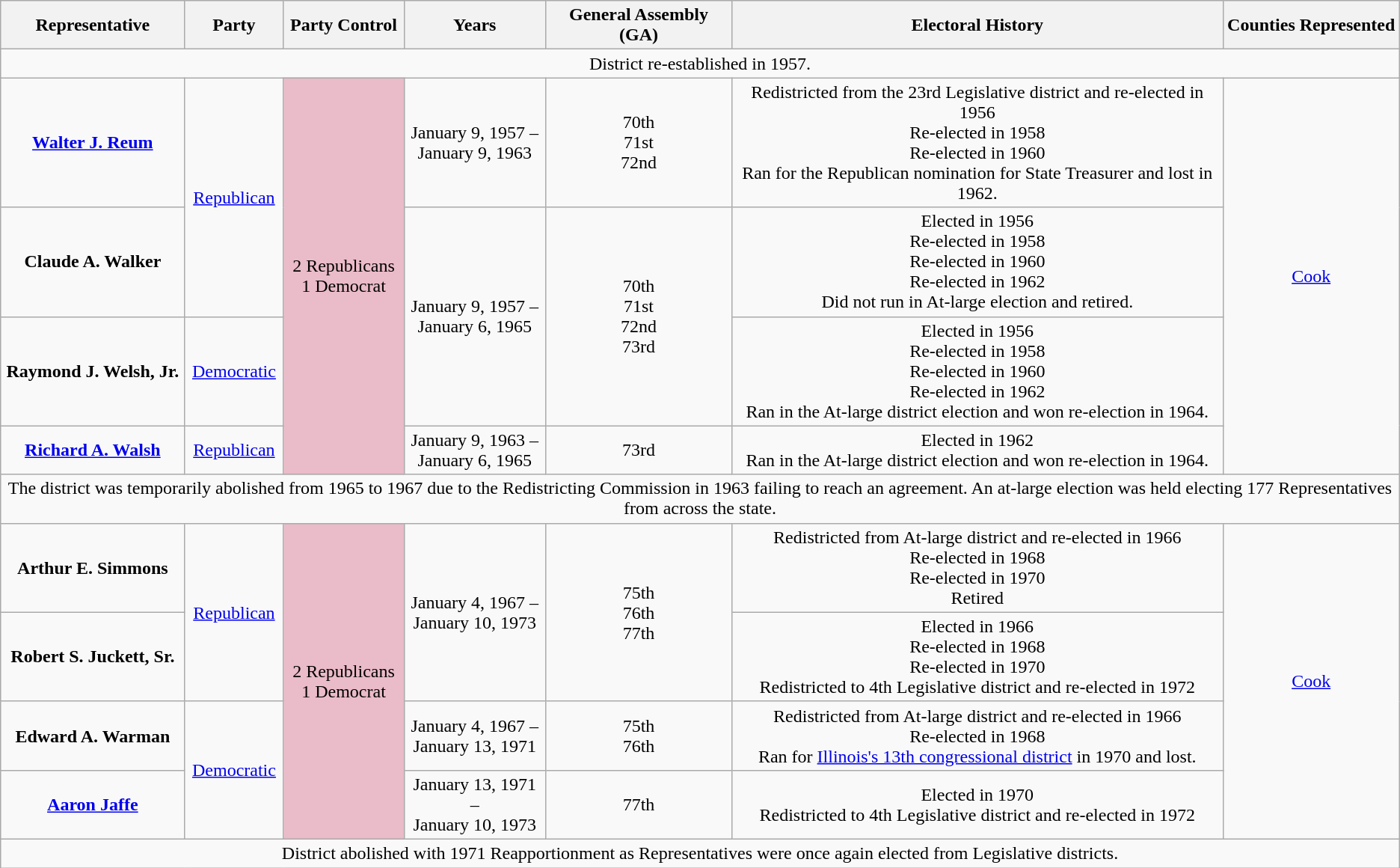<table class="wikitable" style="text-align:center">
<tr>
<th>Representative</th>
<th>Party</th>
<th>Party Control</th>
<th>Years</th>
<th>General Assembly (GA)</th>
<th>Electoral History</th>
<th>Counties Represented</th>
</tr>
<tr>
<td colspan=7>District re-established in 1957.</td>
</tr>
<tr>
<td><strong><a href='#'>Walter J. Reum</a></strong></td>
<td rowspan=2 ><a href='#'>Republican</a></td>
<td rowspan=4 /bgcolor=#eabbc8>2 Republicans<br>1 Democrat</td>
<td>January 9, 1957 –<br>January 9, 1963</td>
<td>70th<br>71st<br>72nd</td>
<td>Redistricted from the 23rd Legislative district and re-elected in 1956<br>Re-elected in 1958<br>Re-elected in 1960<br>Ran for the Republican nomination for State Treasurer and lost in 1962.</td>
<td rowspan=4><a href='#'>Cook</a></td>
</tr>
<tr>
<td><strong>Claude A. Walker</strong></td>
<td rowspan=2>January 9, 1957 –<br>January 6, 1965</td>
<td rowspan=2>70th<br>71st<br>72nd<br>73rd</td>
<td>Elected in 1956<br>Re-elected in 1958<br>Re-elected in 1960<br>Re-elected in 1962<br>Did not run in At-large election and retired.</td>
</tr>
<tr>
<td><strong>Raymond J. Welsh, Jr.</strong></td>
<td><a href='#'>Democratic</a></td>
<td>Elected in 1956<br>Re-elected in 1958<br>Re-elected in 1960<br>Re-elected in 1962<br>Ran in the At-large district election and won re-election in 1964.</td>
</tr>
<tr>
<td><strong><a href='#'>Richard A. Walsh</a></strong></td>
<td><a href='#'>Republican</a></td>
<td>January 9, 1963 –<br>January 6, 1965</td>
<td>73rd</td>
<td>Elected in 1962<br>Ran in the At-large district election and won re-election in 1964.</td>
</tr>
<tr>
<td colspan=7>The district was temporarily abolished from 1965 to 1967 due to the Redistricting Commission in 1963 failing to reach an agreement. An at-large election was held electing 177 Representatives from across the state.</td>
</tr>
<tr>
<td><strong>Arthur E. Simmons</strong></td>
<td rowspan=2 ><a href='#'>Republican</a></td>
<td rowspan=4 /bgcolor=#eabbc8>2 Republicans<br>1 Democrat</td>
<td rowspan=2>January 4, 1967 –<br>January 10, 1973</td>
<td rowspan=2>75th<br>76th<br>77th</td>
<td>Redistricted from At-large district and re-elected in 1966<br>Re-elected in 1968<br>Re-elected in 1970<br>Retired</td>
<td rowspan=4><a href='#'>Cook</a></td>
</tr>
<tr>
<td><strong>Robert S. Juckett, Sr.</strong></td>
<td>Elected in 1966<br>Re-elected in 1968<br>Re-elected in 1970<br>Redistricted to 4th Legislative district and re-elected in 1972</td>
</tr>
<tr>
<td><strong>Edward A. Warman</strong></td>
<td rowspan=2 ><a href='#'>Democratic</a></td>
<td>January 4, 1967 –<br>January 13, 1971</td>
<td>75th<br>76th</td>
<td>Redistricted from At-large district and re-elected in 1966<br>Re-elected in 1968<br>Ran for <a href='#'>Illinois's 13th congressional district</a> in 1970 and lost.</td>
</tr>
<tr>
<td><strong><a href='#'>Aaron Jaffe</a></strong></td>
<td>January 13, 1971 –<br>January 10, 1973</td>
<td>77th</td>
<td>Elected in 1970<br>Redistricted to 4th Legislative district and re-elected in 1972</td>
</tr>
<tr>
<td colspan=7>District abolished with 1971 Reapportionment as Representatives were once again elected from Legislative districts.</td>
</tr>
</table>
